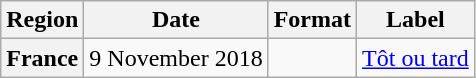<table class="wikitable sortable plainrowheaders">
<tr>
<th scope="col">Region</th>
<th scope="col">Date</th>
<th scope="col">Format</th>
<th scope="col">Label</th>
</tr>
<tr>
<th scope="row">France</th>
<td>9 November 2018</td>
<td></td>
<td><a href='#'>Tôt ou tard</a></td>
</tr>
</table>
